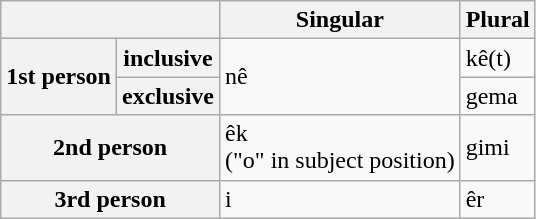<table class="wikitable">
<tr>
<th colspan="2"></th>
<th>Singular</th>
<th>Plural</th>
</tr>
<tr>
<th rowspan="2">1st person</th>
<th>inclusive</th>
<td rowspan="2">nê</td>
<td>kê(t)</td>
</tr>
<tr>
<th>exclusive</th>
<td>gema</td>
</tr>
<tr>
<th colspan="2">2nd person</th>
<td>êk<br>("o" in subject position)</td>
<td>gimi</td>
</tr>
<tr>
<th colspan="2">3rd person</th>
<td>i</td>
<td>êr</td>
</tr>
</table>
